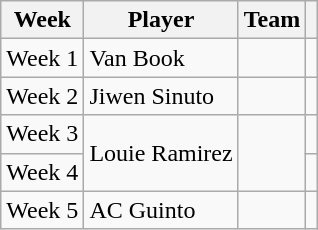<table class="wikitable">
<tr>
<th>Week</th>
<th>Player</th>
<th>Team</th>
<th></th>
</tr>
<tr>
<td>Week 1</td>
<td>Van Book</td>
<td></td>
<td></td>
</tr>
<tr>
<td>Week 2</td>
<td>Jiwen Sinuto</td>
<td></td>
<td></td>
</tr>
<tr>
<td>Week 3</td>
<td rowspan="2">Louie Ramirez</td>
<td rowspan="2"></td>
<td></td>
</tr>
<tr>
<td>Week 4</td>
<td></td>
</tr>
<tr>
<td>Week 5</td>
<td>AC Guinto</td>
<td></td>
<td></td>
</tr>
</table>
